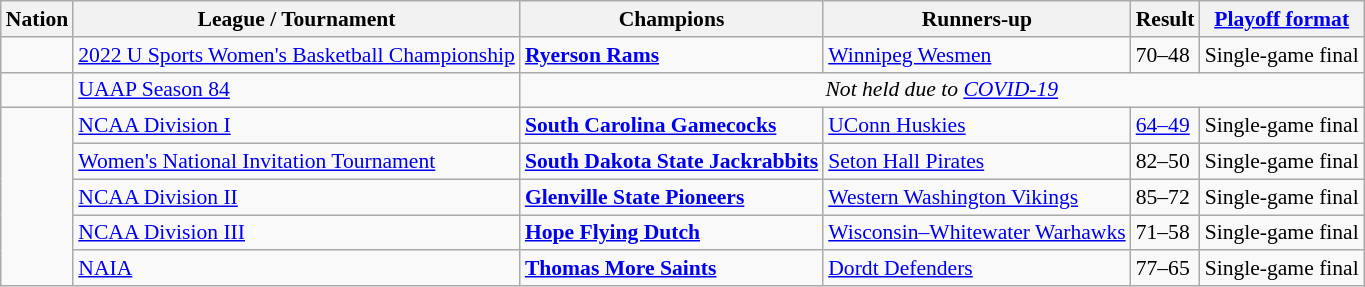<table class="wikitable" style="font-size:90%;">
<tr>
<th>Nation</th>
<th>League / Tournament</th>
<th>Champions</th>
<th>Runners-up</th>
<th>Result</th>
<th><a href='#'>Playoff format</a></th>
</tr>
<tr>
<td></td>
<td><a href='#'>2022 U Sports Women's Basketball Championship</a></td>
<td><strong><a href='#'>Ryerson Rams</a></strong></td>
<td><a href='#'>Winnipeg Wesmen</a></td>
<td>70–48</td>
<td>Single-game final</td>
</tr>
<tr>
<td></td>
<td><a href='#'>UAAP Season 84</a></td>
<td colspan=4 align=center><em>Not held due to <a href='#'>COVID-19</a></em></td>
</tr>
<tr>
<td rowspan=5></td>
<td><a href='#'>NCAA Division I</a></td>
<td><strong><a href='#'>South Carolina Gamecocks</a></strong></td>
<td><a href='#'>UConn Huskies</a></td>
<td><a href='#'>64–49</a></td>
<td>Single-game final</td>
</tr>
<tr>
<td><a href='#'>Women's National Invitation Tournament</a></td>
<td><strong><a href='#'>South Dakota State Jackrabbits</a></strong></td>
<td><a href='#'>Seton Hall Pirates</a></td>
<td>82–50</td>
<td>Single-game final</td>
</tr>
<tr>
<td><a href='#'>NCAA Division II</a></td>
<td><strong><a href='#'>Glenville State Pioneers</a></strong></td>
<td><a href='#'>Western Washington Vikings</a></td>
<td>85–72</td>
<td>Single-game final</td>
</tr>
<tr>
<td><a href='#'>NCAA Division III</a></td>
<td><strong><a href='#'>Hope Flying Dutch</a></strong></td>
<td><a href='#'>Wisconsin–Whitewater Warhawks</a></td>
<td>71–58</td>
<td>Single-game final</td>
</tr>
<tr>
<td><a href='#'>NAIA</a></td>
<td><strong><a href='#'>Thomas More Saints</a></strong></td>
<td><a href='#'>Dordt Defenders</a></td>
<td>77–65</td>
<td>Single-game final</td>
</tr>
</table>
